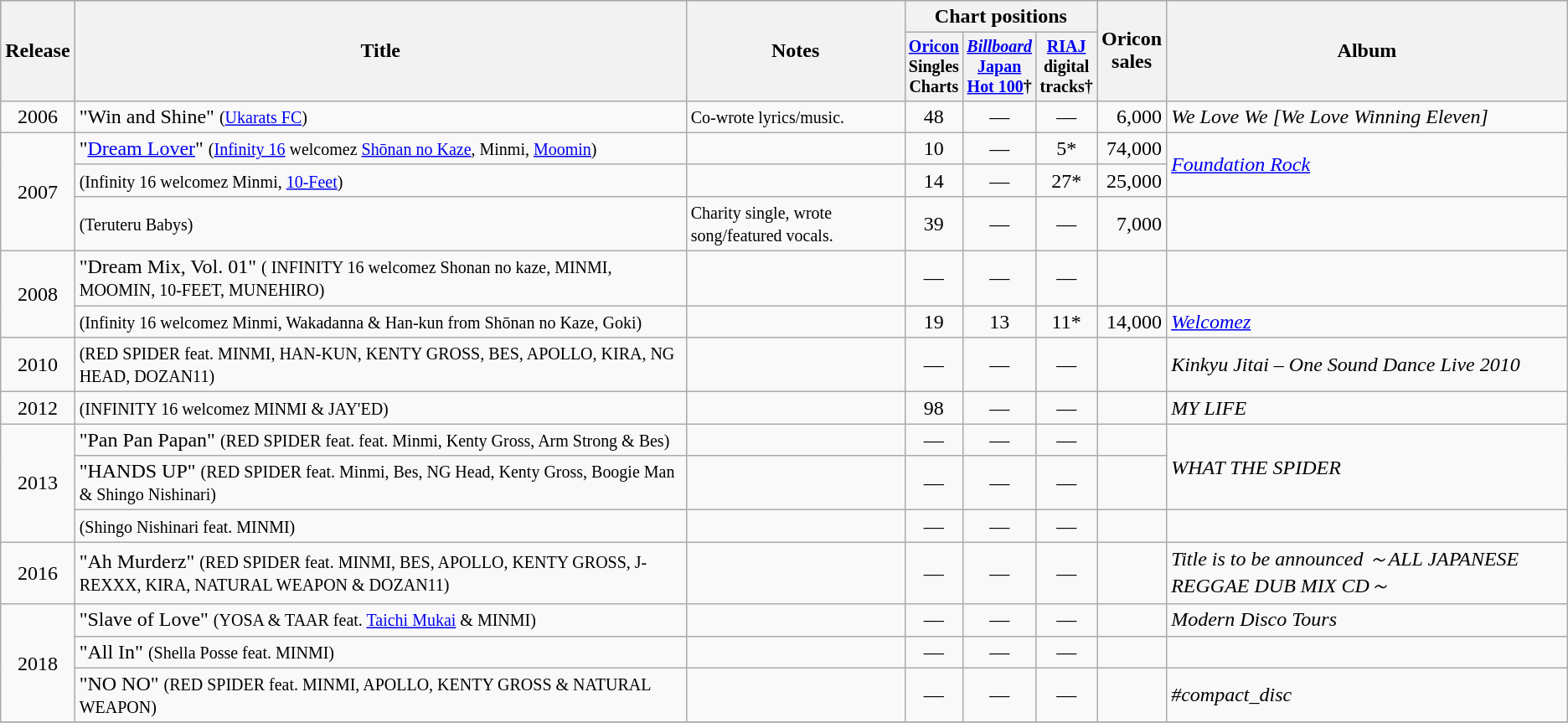<table class="wikitable" style="text-align:center">
<tr bgcolor="#CCCCCC">
<th rowspan="2">Release</th>
<th rowspan="2">Title</th>
<th rowspan="2">Notes</th>
<th colspan="3">Chart positions</th>
<th rowspan="2">Oricon<br>sales<br></th>
<th rowspan="2">Album</th>
</tr>
<tr style="font-size:smaller;">
<th width="35"><a href='#'>Oricon</a> Singles Charts<br></th>
<th width="35"><em><a href='#'>Billboard</a></em> <a href='#'>Japan Hot 100</a>†<br></th>
<th width="35"><a href='#'>RIAJ</a> digital tracks†<br></th>
</tr>
<tr>
<td rowspan="1">2006</td>
<td align="left">"Win and Shine" <small>(<a href='#'>Ukarats FC</a>)</small></td>
<td align="left"><small>Co-wrote lyrics/music.</small></td>
<td>48</td>
<td>—</td>
<td>—</td>
<td align="right">6,000</td>
<td align="left" rowspan="1"><em>We Love We [We Love Winning Eleven]</em></td>
</tr>
<tr>
<td rowspan="3">2007</td>
<td align="left">"<a href='#'>Dream Lover</a>" <small>(<a href='#'>Infinity 16</a> welcomez <a href='#'>Shōnan no Kaze</a>, Minmi, <a href='#'>Moomin</a>)</small></td>
<td align="left"></td>
<td>10</td>
<td>—</td>
<td>5*</td>
<td align="right">74,000</td>
<td align="left" rowspan="2"><em><a href='#'>Foundation Rock</a></em></td>
</tr>
<tr>
<td align="left"> <small>(Infinity 16 welcomez Minmi, <a href='#'>10-Feet</a>)</small></td>
<td align="left"></td>
<td>14</td>
<td>—</td>
<td>27*</td>
<td align="right">25,000</td>
</tr>
<tr>
<td align="left"> <small>(Teruteru Babys)</small></td>
<td align="left"><small>Charity single, wrote song/featured vocals.</small></td>
<td>39</td>
<td>—</td>
<td>—</td>
<td align="right">7,000</td>
</tr>
<tr>
<td rowspan="2">2008</td>
<td align="left">"Dream Mix, Vol. 01" <small>( INFINITY 16 welcomez Shonan no kaze, MINMI, MOOMIN, 10-FEET, MUNEHIRO)</small></td>
<td align="left"></td>
<td>—</td>
<td>—</td>
<td>—</td>
<td align="right"></td>
<td></td>
</tr>
<tr>
<td align="left"> <small>(Infinity 16 welcomez Minmi, Wakadanna & Han-kun from Shōnan no Kaze, Goki)</small></td>
<td align="left"></td>
<td>19</td>
<td>13</td>
<td>11*</td>
<td align="right">14,000</td>
<td align="left" rowspan="1"><em><a href='#'>Welcomez</a></em></td>
</tr>
<tr>
<td rowspan="1">2010</td>
<td align="left"> <small>(RED SPIDER feat. MINMI, HAN-KUN, KENTY GROSS, BES, APOLLO, KIRA, NG HEAD, DOZAN11)</small></td>
<td align="left"></td>
<td>—</td>
<td>—</td>
<td>—</td>
<td align="right"></td>
<td align="left" rowspan="1"><em>Kinkyu Jitai – One Sound Dance Live 2010</em></td>
</tr>
<tr>
<td rowspan="1">2012</td>
<td align="left"> <small>(INFINITY 16 welcomez MINMI & JAY'ED)</small></td>
<td align="left"></td>
<td>98</td>
<td>—</td>
<td>—</td>
<td align="right"></td>
<td align="left" rowspan="1"><em>MY LIFE</em></td>
</tr>
<tr>
<td rowspan="3">2013</td>
<td align="left">"Pan Pan Papan" <small>(RED SPIDER feat. feat. Minmi, Kenty Gross, Arm Strong & Bes)</small></td>
<td align="left"></td>
<td>—</td>
<td>—</td>
<td>—</td>
<td align="right"></td>
<td align="left" rowspan="2"><em>WHAT THE SPIDER</em></td>
</tr>
<tr>
<td align="left">"HANDS UP" <small>(RED SPIDER feat. Minmi, Bes, NG Head, Kenty Gross, Boogie Man & Shingo Nishinari)</small></td>
<td align="left"></td>
<td>—</td>
<td>—</td>
<td>—</td>
<td align="right"></td>
</tr>
<tr>
<td align="left"> <small>(Shingo Nishinari feat. MINMI)</small></td>
<td align="left"></td>
<td>—</td>
<td>—</td>
<td>—</td>
<td align="right"></td>
<td align="left" rowspan="1"></td>
</tr>
<tr>
<td rowspan="1">2016</td>
<td align="left">"Ah Murderz" <small>(RED SPIDER feat. MINMI, BES, APOLLO, KENTY GROSS, J-REXXX, KIRA, NATURAL WEAPON & DOZAN11)</small></td>
<td align="left"></td>
<td>—</td>
<td>—</td>
<td>—</td>
<td align="right"></td>
<td align="left" rowspan="1"><em>Title is to be announced ～ALL JAPANESE REGGAE DUB MIX CD～</em></td>
</tr>
<tr>
<td rowspan="3">2018</td>
<td align="left">"Slave of Love" <small>(YOSA & TAAR feat. <a href='#'>Taichi Mukai</a> & MINMI)</small></td>
<td align="left"></td>
<td>—</td>
<td>—</td>
<td>—</td>
<td align="right"></td>
<td align="left" rowspan="1"><em>Modern Disco Tours</em></td>
</tr>
<tr>
<td align="left">"All In" <small>(Shella Posse feat. MINMI)</small></td>
<td align="left"></td>
<td>—</td>
<td>—</td>
<td>—</td>
<td align="right"></td>
<td></td>
</tr>
<tr>
<td align="left">"NO NO" <small>(RED SPIDER feat. MINMI, APOLLO, KENTY GROSS & NATURAL WEAPON)</small></td>
<td align="left"></td>
<td>—</td>
<td>—</td>
<td>—</td>
<td align="right"></td>
<td align="left" rowspan="1"><em>#compact_disc</em></td>
</tr>
<tr>
</tr>
</table>
